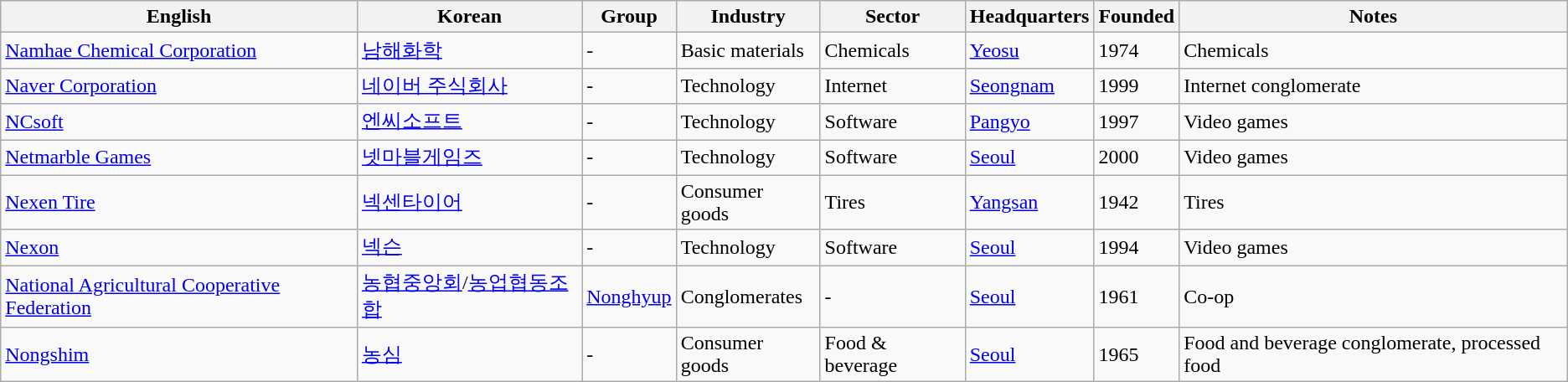<table class="wikitable sortable">
<tr>
<th>English</th>
<th>Korean</th>
<th>Group</th>
<th>Industry</th>
<th>Sector</th>
<th>Headquarters</th>
<th>Founded</th>
<th class="unsortable">Notes</th>
</tr>
<tr>
<td><a href='#'>Namhae Chemical Corporation</a></td>
<td><a href='#'>남해화학</a></td>
<td>-</td>
<td>Basic materials</td>
<td>Chemicals</td>
<td><a href='#'>Yeosu</a></td>
<td>1974</td>
<td>Chemicals</td>
</tr>
<tr>
<td><a href='#'>Naver Corporation</a></td>
<td><a href='#'>네이버 주식회사</a></td>
<td>-</td>
<td>Technology</td>
<td>Internet</td>
<td><a href='#'>Seongnam</a></td>
<td>1999</td>
<td>Internet conglomerate</td>
</tr>
<tr>
<td><a href='#'>NCsoft</a></td>
<td><a href='#'>엔씨소프트</a></td>
<td>-</td>
<td>Technology</td>
<td>Software</td>
<td><a href='#'>Pangyo</a></td>
<td>1997</td>
<td>Video games</td>
</tr>
<tr>
<td><a href='#'>Netmarble Games</a></td>
<td><a href='#'>넷마블게임즈</a></td>
<td>-</td>
<td>Technology</td>
<td>Software</td>
<td><a href='#'>Seoul</a></td>
<td>2000</td>
<td>Video games</td>
</tr>
<tr>
<td><a href='#'>Nexen Tire</a></td>
<td><a href='#'>넥센타이어</a></td>
<td>-</td>
<td>Consumer goods</td>
<td>Tires</td>
<td><a href='#'>Yangsan</a></td>
<td>1942</td>
<td>Tires</td>
</tr>
<tr>
<td><a href='#'>Nexon</a></td>
<td><a href='#'>넥슨</a></td>
<td>-</td>
<td>Technology</td>
<td>Software</td>
<td><a href='#'>Seoul</a></td>
<td>1994</td>
<td>Video games</td>
</tr>
<tr>
<td><a href='#'>National Agricultural Cooperative Federation</a></td>
<td><a href='#'>농협중앙회</a>/<a href='#'>농업협동조합</a></td>
<td><a href='#'>Nonghyup</a></td>
<td>Conglomerates</td>
<td>-</td>
<td><a href='#'>Seoul</a></td>
<td>1961</td>
<td>Co-op</td>
</tr>
<tr>
<td><a href='#'>Nongshim</a></td>
<td><a href='#'>농심</a></td>
<td>-</td>
<td>Consumer goods</td>
<td>Food & beverage</td>
<td><a href='#'>Seoul</a></td>
<td>1965</td>
<td>Food and beverage conglomerate, processed food</td>
</tr>
</table>
